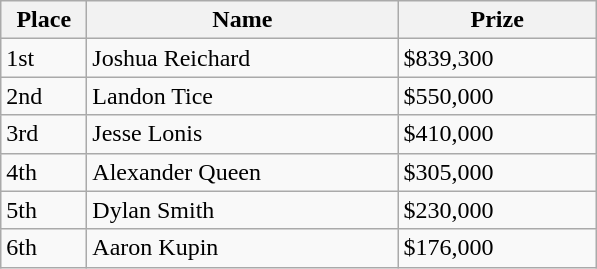<table class="wikitable">
<tr>
<th style="width:50px;">Place</th>
<th style="width:200px;">Name</th>
<th style="width:125px;">Prize</th>
</tr>
<tr>
<td>1st</td>
<td> Joshua Reichard</td>
<td>$839,300</td>
</tr>
<tr>
<td>2nd</td>
<td> Landon Tice</td>
<td>$550,000</td>
</tr>
<tr>
<td>3rd</td>
<td> Jesse Lonis</td>
<td>$410,000</td>
</tr>
<tr>
<td>4th</td>
<td> Alexander Queen</td>
<td>$305,000</td>
</tr>
<tr>
<td>5th</td>
<td> Dylan Smith</td>
<td>$230,000</td>
</tr>
<tr>
<td>6th</td>
<td> Aaron Kupin</td>
<td>$176,000</td>
</tr>
</table>
